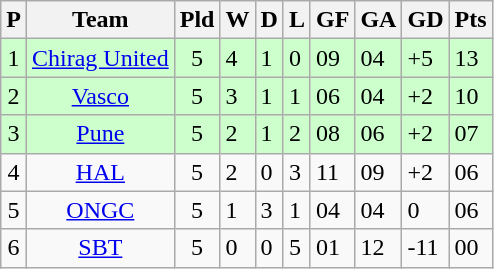<table class="wikitable" style="text-align: center;">
<tr>
<th>P</th>
<th>Team</th>
<th>Pld</th>
<th>W</th>
<th>D</th>
<th>L</th>
<th>GF</th>
<th>GA</th>
<th>GD</th>
<th>Pts</th>
</tr>
<tr bgcolor=#cfc>
<td rowspan="1">1</td>
<td rowspan="1"><a href='#'>Chirag United</a></td>
<td rowspan="1">5</td>
<td align="left">4</td>
<td align="left">1</td>
<td align="left">0</td>
<td align="left">09</td>
<td align="left">04</td>
<td align="left">+5</td>
<td align="left">13</td>
</tr>
<tr bgcolor=#cfc>
<td rowspan="1">2</td>
<td rowspan="1"><a href='#'>Vasco</a></td>
<td rowspan="1">5</td>
<td align="left">3</td>
<td align="left">1</td>
<td align="left">1</td>
<td align="left">06</td>
<td align="left">04</td>
<td align="left">+2</td>
<td align="left">10</td>
</tr>
<tr bgcolor=#cfc>
<td rowspan="1">3</td>
<td rowspan="1"><a href='#'>Pune</a></td>
<td rowspan="1">5</td>
<td align="left">2</td>
<td align="left">1</td>
<td align="left">2</td>
<td align="left">08</td>
<td align="left">06</td>
<td align="left">+2</td>
<td align="left">07</td>
</tr>
<tr>
<td rowspan="1">4</td>
<td rowspan="1"><a href='#'>HAL</a></td>
<td rowspan="1">5</td>
<td align="left">2</td>
<td align="left">0</td>
<td align="left">3</td>
<td align="left">11</td>
<td align="left">09</td>
<td align="left">+2</td>
<td align="left">06</td>
</tr>
<tr>
<td rowspan="1">5</td>
<td rowspan="1"><a href='#'>ONGC</a></td>
<td rowspan="1">5</td>
<td align="left">1</td>
<td align="left">3</td>
<td align="left">1</td>
<td align="left">04</td>
<td align="left">04</td>
<td align="left">0</td>
<td align="left">06</td>
</tr>
<tr>
<td rowspan="1">6</td>
<td rowspan="1"><a href='#'>SBT</a></td>
<td rowspan="1">5</td>
<td align="left">0</td>
<td align="left">0</td>
<td align="left">5</td>
<td align="left">01</td>
<td align="left">12</td>
<td align="left">-11</td>
<td align="left">00</td>
</tr>
</table>
